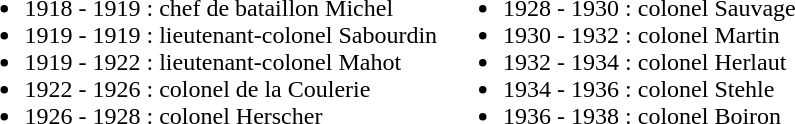<table>
<tr>
<td valign=top><br><ul><li>1918 - 1919 : chef de bataillon Michel</li><li>1919 - 1919 : lieutenant-colonel Sabourdin</li><li>1919 - 1922 : lieutenant-colonel Mahot</li><li>1922 - 1926 : colonel de la Coulerie</li><li>1926 - 1928 : colonel Herscher</li></ul></td>
<td valign=top><br><ul><li>1928 - 1930 : colonel Sauvage</li><li>1930 - 1932 : colonel Martin</li><li>1932 - 1934 : colonel Herlaut</li><li>1934 - 1936 : colonel Stehle</li><li>1936 - 1938 : colonel Boiron</li></ul></td>
</tr>
</table>
